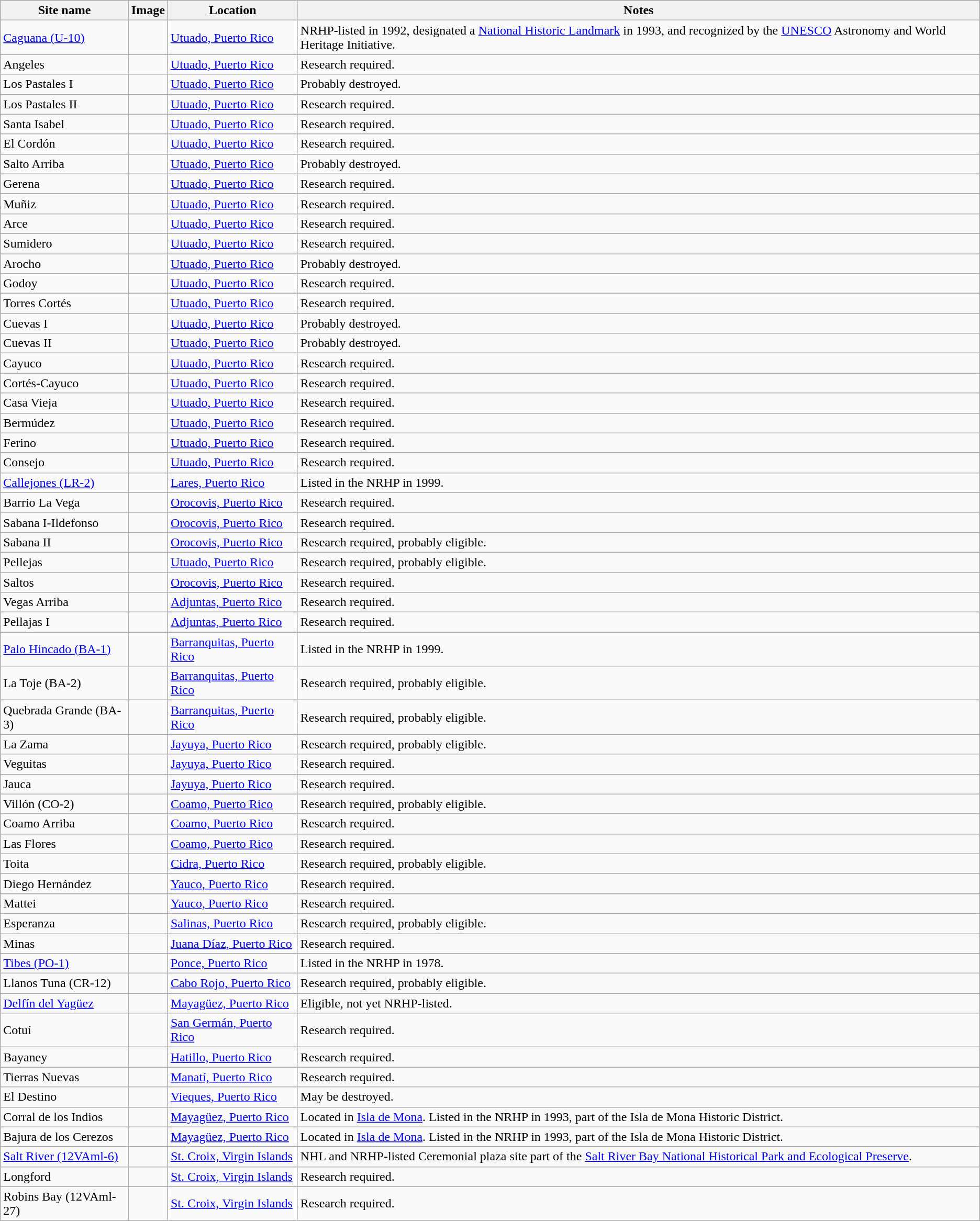<table class="wikitable sortable mw-collapsible">
<tr>
<th>Site name</th>
<th>Image</th>
<th>Location</th>
<th>Notes</th>
</tr>
<tr>
<td><a href='#'>Caguana (U-10)</a></td>
<td></td>
<td><a href='#'>Utuado, Puerto Rico</a></td>
<td>NRHP-listed in 1992, designated a <a href='#'>National Historic Landmark</a> in 1993, and recognized by the <a href='#'>UNESCO</a> Astronomy and World Heritage Initiative.</td>
</tr>
<tr>
<td>Angeles</td>
<td></td>
<td><a href='#'>Utuado, Puerto Rico</a></td>
<td>Research required.</td>
</tr>
<tr>
<td>Los Pastales I</td>
<td></td>
<td><a href='#'>Utuado, Puerto Rico</a></td>
<td>Probably destroyed.</td>
</tr>
<tr>
<td>Los Pastales II</td>
<td></td>
<td><a href='#'>Utuado, Puerto Rico</a></td>
<td>Research required.</td>
</tr>
<tr>
<td>Santa Isabel</td>
<td></td>
<td><a href='#'>Utuado, Puerto Rico</a></td>
<td>Research required.</td>
</tr>
<tr>
<td>El Cordón</td>
<td></td>
<td><a href='#'>Utuado, Puerto Rico</a></td>
<td>Research required.</td>
</tr>
<tr>
<td>Salto Arriba</td>
<td></td>
<td><a href='#'>Utuado, Puerto Rico</a></td>
<td>Probably destroyed.</td>
</tr>
<tr>
<td>Gerena</td>
<td></td>
<td><a href='#'>Utuado, Puerto Rico</a></td>
<td>Research required.</td>
</tr>
<tr>
<td>Muñiz</td>
<td></td>
<td><a href='#'>Utuado, Puerto Rico</a></td>
<td>Research required.</td>
</tr>
<tr>
<td>Arce</td>
<td></td>
<td><a href='#'>Utuado, Puerto Rico</a></td>
<td>Research required.</td>
</tr>
<tr>
<td>Sumidero</td>
<td></td>
<td><a href='#'>Utuado, Puerto Rico</a></td>
<td>Research required.</td>
</tr>
<tr>
<td>Arocho</td>
<td></td>
<td><a href='#'>Utuado, Puerto Rico</a></td>
<td>Probably destroyed.</td>
</tr>
<tr>
<td>Godoy</td>
<td></td>
<td><a href='#'>Utuado, Puerto Rico</a></td>
<td>Research required.</td>
</tr>
<tr>
<td>Torres Cortés</td>
<td></td>
<td><a href='#'>Utuado, Puerto Rico</a></td>
<td>Research required.</td>
</tr>
<tr>
<td>Cuevas I</td>
<td></td>
<td><a href='#'>Utuado, Puerto Rico</a></td>
<td>Probably destroyed.</td>
</tr>
<tr>
<td>Cuevas II</td>
<td></td>
<td><a href='#'>Utuado, Puerto Rico</a></td>
<td>Probably destroyed.</td>
</tr>
<tr>
<td>Cayuco</td>
<td></td>
<td><a href='#'>Utuado, Puerto Rico</a></td>
<td>Research required.</td>
</tr>
<tr>
<td>Cortés-Cayuco</td>
<td></td>
<td><a href='#'>Utuado, Puerto Rico</a></td>
<td>Research required.</td>
</tr>
<tr>
<td>Casa Vieja</td>
<td></td>
<td><a href='#'>Utuado, Puerto Rico</a></td>
<td>Research required.</td>
</tr>
<tr>
<td>Bermúdez</td>
<td></td>
<td><a href='#'>Utuado, Puerto Rico</a></td>
<td>Research required.</td>
</tr>
<tr>
<td>Ferino</td>
<td></td>
<td><a href='#'>Utuado, Puerto Rico</a></td>
<td>Research required.</td>
</tr>
<tr>
<td>Consejo</td>
<td></td>
<td><a href='#'>Utuado, Puerto Rico</a></td>
<td>Research required.</td>
</tr>
<tr>
<td><a href='#'>Callejones (LR-2)</a></td>
<td></td>
<td><a href='#'>Lares, Puerto Rico</a></td>
<td>Listed in the NRHP in 1999.</td>
</tr>
<tr>
<td>Barrio La Vega</td>
<td></td>
<td><a href='#'>Orocovis, Puerto Rico</a></td>
<td>Research required.</td>
</tr>
<tr>
<td>Sabana I-Ildefonso</td>
<td></td>
<td><a href='#'>Orocovis, Puerto Rico</a></td>
<td>Research required.</td>
</tr>
<tr>
<td>Sabana II</td>
<td></td>
<td><a href='#'>Orocovis, Puerto Rico</a></td>
<td>Research required, probably eligible.</td>
</tr>
<tr>
<td>Pellejas</td>
<td></td>
<td><a href='#'>Utuado, Puerto Rico</a></td>
<td>Research required, probably eligible.</td>
</tr>
<tr>
<td>Saltos</td>
<td></td>
<td><a href='#'>Orocovis, Puerto Rico</a></td>
<td>Research required.</td>
</tr>
<tr>
<td>Vegas Arriba</td>
<td></td>
<td><a href='#'>Adjuntas, Puerto Rico</a></td>
<td>Research required.</td>
</tr>
<tr>
<td>Pellajas I</td>
<td></td>
<td><a href='#'>Adjuntas, Puerto Rico</a></td>
<td>Research required.</td>
</tr>
<tr>
<td><a href='#'>Palo Hincado (BA-1)</a></td>
<td></td>
<td><a href='#'>Barranquitas, Puerto Rico</a></td>
<td>Listed in the NRHP in 1999.</td>
</tr>
<tr>
<td>La Toje (BA-2)</td>
<td></td>
<td><a href='#'>Barranquitas, Puerto Rico</a></td>
<td>Research required, probably eligible.</td>
</tr>
<tr>
<td>Quebrada Grande (BA-3)</td>
<td></td>
<td><a href='#'>Barranquitas, Puerto Rico</a></td>
<td>Research required, probably eligible.</td>
</tr>
<tr>
<td>La Zama</td>
<td></td>
<td><a href='#'>Jayuya, Puerto Rico</a></td>
<td>Research required, probably eligible.</td>
</tr>
<tr>
<td>Veguitas</td>
<td></td>
<td><a href='#'>Jayuya, Puerto Rico</a></td>
<td>Research required.</td>
</tr>
<tr>
<td>Jauca</td>
<td></td>
<td><a href='#'>Jayuya, Puerto Rico</a></td>
<td>Research required.</td>
</tr>
<tr>
<td>Villón (CO-2)</td>
<td></td>
<td><a href='#'>Coamo, Puerto Rico</a></td>
<td>Research required, probably eligible.</td>
</tr>
<tr>
<td>Coamo Arriba</td>
<td></td>
<td><a href='#'>Coamo, Puerto Rico</a></td>
<td>Research required.</td>
</tr>
<tr>
<td>Las Flores</td>
<td></td>
<td><a href='#'>Coamo, Puerto Rico</a></td>
<td>Research required.</td>
</tr>
<tr>
<td>Toita</td>
<td></td>
<td><a href='#'>Cidra, Puerto Rico</a></td>
<td>Research required, probably eligible.</td>
</tr>
<tr>
<td>Diego Hernández</td>
<td></td>
<td><a href='#'>Yauco, Puerto Rico</a></td>
<td>Research required.</td>
</tr>
<tr>
<td>Mattei</td>
<td></td>
<td><a href='#'>Yauco, Puerto Rico</a></td>
<td>Research required.</td>
</tr>
<tr>
<td>Esperanza</td>
<td></td>
<td><a href='#'>Salinas, Puerto Rico</a></td>
<td>Research required, probably eligible.</td>
</tr>
<tr>
<td>Minas</td>
<td></td>
<td><a href='#'>Juana Díaz, Puerto Rico</a></td>
<td>Research required.</td>
</tr>
<tr>
<td><a href='#'>Tibes (PO-1)</a></td>
<td></td>
<td><a href='#'>Ponce, Puerto Rico</a></td>
<td>Listed in the NRHP in 1978.</td>
</tr>
<tr>
<td>Llanos Tuna (CR-12)</td>
<td></td>
<td><a href='#'>Cabo Rojo, Puerto Rico</a></td>
<td>Research required, probably eligible.</td>
</tr>
<tr>
<td><a href='#'>Delfín del Yagüez</a></td>
<td></td>
<td><a href='#'>Mayagüez, Puerto Rico</a></td>
<td>Eligible, not yet NRHP-listed.</td>
</tr>
<tr>
<td>Cotuí</td>
<td></td>
<td><a href='#'>San Germán, Puerto Rico</a></td>
<td>Research required.</td>
</tr>
<tr>
<td>Bayaney</td>
<td></td>
<td><a href='#'>Hatillo, Puerto Rico</a></td>
<td>Research required.</td>
</tr>
<tr>
<td>Tierras Nuevas</td>
<td></td>
<td><a href='#'>Manatí, Puerto Rico</a></td>
<td>Research required.</td>
</tr>
<tr>
<td>El Destino</td>
<td></td>
<td><a href='#'>Vieques, Puerto Rico</a></td>
<td>May be destroyed.</td>
</tr>
<tr>
<td>Corral de los Indios</td>
<td></td>
<td><a href='#'>Mayagüez, Puerto Rico</a></td>
<td>Located in <a href='#'>Isla de Mona</a>. Listed in the NRHP in 1993, part of the Isla de Mona Historic District.</td>
</tr>
<tr>
<td>Bajura de los Cerezos</td>
<td></td>
<td><a href='#'>Mayagüez, Puerto Rico</a></td>
<td>Located in <a href='#'>Isla de Mona</a>. Listed in the NRHP in 1993, part of the Isla de Mona Historic District.</td>
</tr>
<tr>
<td><a href='#'>Salt River (12VAml-6)</a></td>
<td></td>
<td><a href='#'>St. Croix, Virgin Islands</a></td>
<td>NHL and NRHP-listed Ceremonial plaza site part of the <a href='#'>Salt River Bay National Historical Park and Ecological Preserve</a>.</td>
</tr>
<tr>
<td>Longford</td>
<td></td>
<td><a href='#'>St. Croix, Virgin Islands</a></td>
<td>Research required.</td>
</tr>
<tr>
<td>Robins Bay (12VAml-27)</td>
<td></td>
<td><a href='#'>St. Croix, Virgin Islands</a></td>
<td>Research required.</td>
</tr>
</table>
